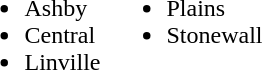<table border="0">
<tr>
<td valign="top"><br><ul><li>Ashby</li><li>Central</li><li>Linville</li></ul></td>
<td valign="top"><br><ul><li>Plains</li><li>Stonewall</li></ul></td>
</tr>
</table>
